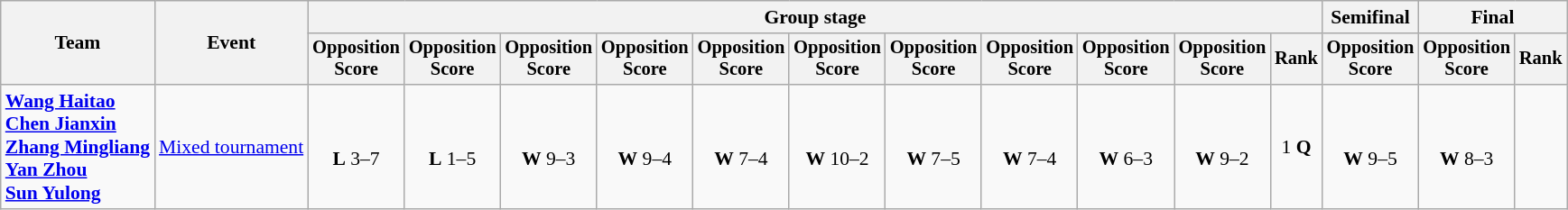<table class=wikitable style="font-size:90%">
<tr>
<th rowspan=2>Team</th>
<th rowspan=2>Event</th>
<th colspan=11>Group stage</th>
<th>Semifinal</th>
<th colspan=2>Final</th>
</tr>
<tr style="font-size:95%">
<th>Opposition<br>Score</th>
<th>Opposition<br>Score</th>
<th>Opposition<br>Score</th>
<th>Opposition<br>Score</th>
<th>Opposition<br>Score</th>
<th>Opposition<br>Score</th>
<th>Opposition<br>Score</th>
<th>Opposition<br>Score</th>
<th>Opposition<br>Score</th>
<th>Opposition<br>Score</th>
<th>Rank</th>
<th>Opposition<br>Score</th>
<th>Opposition<br>Score</th>
<th>Rank</th>
</tr>
<tr align="center">
<td align="left"><strong><a href='#'>Wang Haitao</a><br><a href='#'>Chen Jianxin</a><br><a href='#'>Zhang Mingliang</a><br><a href='#'>Yan Zhou</a><br><a href='#'>Sun Yulong</a></strong></td>
<td align="left"><a href='#'>Mixed tournament</a></td>
<td><br><strong>L</strong> 3–7</td>
<td><br><strong>L</strong> 1–5</td>
<td><br><strong>W</strong> 9–3</td>
<td><br><strong>W</strong> 9–4</td>
<td><br><strong>W</strong> 7–4</td>
<td><br><strong>W</strong> 10–2</td>
<td><br><strong>W</strong> 7–5</td>
<td><br><strong>W</strong> 7–4</td>
<td><br><strong>W</strong> 6–3</td>
<td><br><strong>W</strong> 9–2</td>
<td>1 <strong>Q</strong></td>
<td><br><strong>W</strong> 9–5</td>
<td><br><strong>W</strong> 8–3</td>
<td></td>
</tr>
</table>
